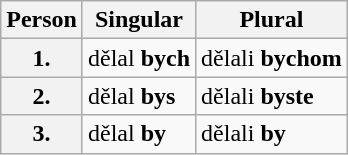<table class=wikitable>
<tr>
<th>Person</th>
<th>Singular</th>
<th>Plural</th>
</tr>
<tr>
<th>1.</th>
<td>dělal <strong>bych</strong></td>
<td>dělali <strong>bychom</strong></td>
</tr>
<tr>
<th>2.</th>
<td>dělal <strong>bys</strong></td>
<td>dělali <strong>byste</strong></td>
</tr>
<tr>
<th>3.</th>
<td>dělal <strong>by</strong></td>
<td>dělali <strong>by</strong></td>
</tr>
</table>
